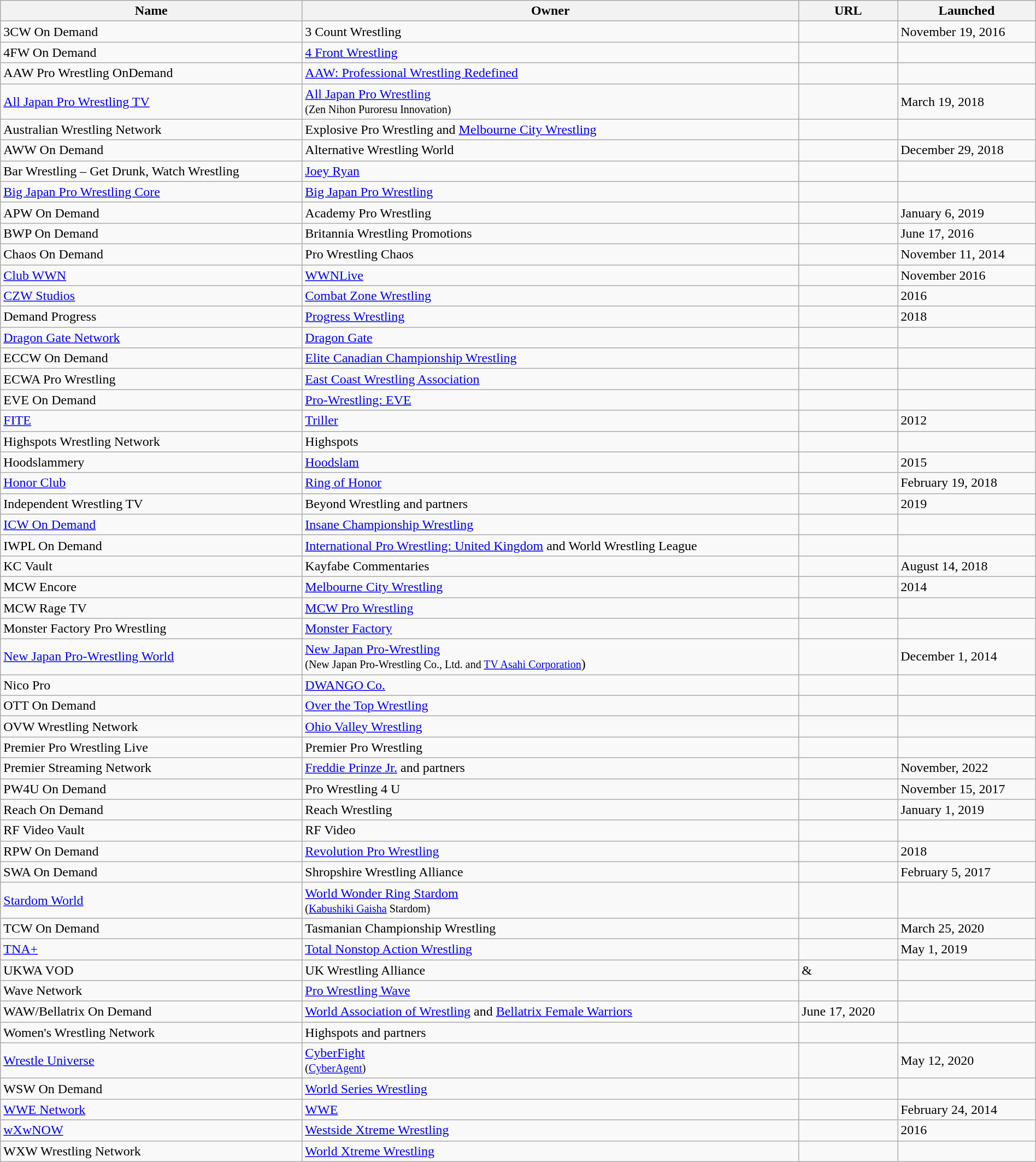<table class="wikitable sortable" width="100%">
<tr>
<th>Name</th>
<th>Owner<br></th>
<th>URL</th>
<th>Launched</th>
</tr>
<tr>
<td>3CW On Demand</td>
<td>3 Count Wrestling</td>
<td></td>
<td>November 19, 2016</td>
</tr>
<tr>
<td>4FW On Demand</td>
<td><a href='#'>4 Front Wrestling</a></td>
<td></td>
<td></td>
</tr>
<tr>
<td>AAW Pro Wrestling OnDemand</td>
<td><a href='#'>AAW: Professional Wrestling Redefined</a></td>
<td></td>
<td></td>
</tr>
<tr>
<td><a href='#'>All Japan Pro Wrestling TV</a></td>
<td><a href='#'>All Japan Pro Wrestling</a><br><small>(Zen Nihon Puroresu Innovation)</small></td>
<td></td>
<td>March 19, 2018</td>
</tr>
<tr>
<td>Australian Wrestling Network</td>
<td>Explosive Pro Wrestling and <a href='#'>Melbourne City Wrestling</a></td>
<td></td>
<td></td>
</tr>
<tr>
<td>AWW On Demand</td>
<td>Alternative Wrestling World</td>
<td></td>
<td>December 29, 2018</td>
</tr>
<tr>
<td>Bar Wrestling – Get Drunk, Watch Wrestling</td>
<td><a href='#'>Joey Ryan</a></td>
<td></td>
<td></td>
</tr>
<tr>
<td><a href='#'>Big Japan Pro Wrestling Core</a></td>
<td><a href='#'>Big Japan Pro Wrestling</a></td>
<td></td>
<td></td>
</tr>
<tr>
<td>APW On Demand</td>
<td>Academy Pro Wrestling</td>
<td></td>
<td>January 6, 2019</td>
</tr>
<tr>
<td>BWP On Demand</td>
<td>Britannia Wrestling Promotions</td>
<td></td>
<td>June 17, 2016</td>
</tr>
<tr>
<td>Chaos On Demand</td>
<td>Pro Wrestling Chaos</td>
<td></td>
<td>November 11, 2014</td>
</tr>
<tr>
<td><a href='#'>Club WWN</a></td>
<td><a href='#'>WWNLive</a></td>
<td></td>
<td>November 2016</td>
</tr>
<tr>
<td><a href='#'>CZW Studios</a></td>
<td><a href='#'>Combat Zone Wrestling</a></td>
<td></td>
<td>2016</td>
</tr>
<tr>
<td>Demand Progress</td>
<td><a href='#'>Progress Wrestling</a></td>
<td></td>
<td>2018</td>
</tr>
<tr>
<td><a href='#'>Dragon Gate Network</a></td>
<td><a href='#'>Dragon Gate</a></td>
<td></td>
<td></td>
</tr>
<tr>
<td>ECCW On Demand</td>
<td><a href='#'>Elite Canadian Championship Wrestling</a></td>
<td></td>
<td></td>
</tr>
<tr>
<td>ECWA Pro Wrestling</td>
<td><a href='#'>East Coast Wrestling Association</a></td>
<td></td>
<td></td>
</tr>
<tr>
<td>EVE On Demand</td>
<td><a href='#'>Pro-Wrestling: EVE</a></td>
<td></td>
<td></td>
</tr>
<tr>
<td><a href='#'>FITE</a></td>
<td><a href='#'>Triller</a></td>
<td></td>
<td>2012</td>
</tr>
<tr>
<td>Highspots Wrestling Network</td>
<td>Highspots</td>
<td></td>
<td></td>
</tr>
<tr>
<td>Hoodslammery</td>
<td><a href='#'>Hoodslam</a></td>
<td></td>
<td>2015</td>
</tr>
<tr>
<td><a href='#'>Honor Club</a></td>
<td><a href='#'>Ring of Honor</a><br></td>
<td> </td>
<td>February 19, 2018</td>
</tr>
<tr>
<td>Independent Wrestling TV</td>
<td>Beyond Wrestling and partners</td>
<td></td>
<td>2019</td>
</tr>
<tr>
<td><a href='#'>ICW On Demand</a></td>
<td><a href='#'>Insane Championship Wrestling</a></td>
<td></td>
<td></td>
</tr>
<tr>
<td>IWPL On Demand</td>
<td><a href='#'>International Pro Wrestling: United Kingdom</a> and World Wrestling League</td>
<td></td>
<td></td>
</tr>
<tr>
<td>KC Vault</td>
<td>Kayfabe Commentaries</td>
<td></td>
<td>August 14, 2018</td>
</tr>
<tr>
<td>MCW Encore</td>
<td><a href='#'>Melbourne City Wrestling</a></td>
<td></td>
<td>2014</td>
</tr>
<tr>
<td>MCW Rage TV</td>
<td><a href='#'>MCW Pro Wrestling</a><br></td>
<td></td>
<td></td>
</tr>
<tr>
<td>Monster Factory Pro Wrestling</td>
<td><a href='#'>Monster Factory</a></td>
<td></td>
<td></td>
</tr>
<tr>
<td><a href='#'>New Japan Pro-Wrestling World</a></td>
<td><a href='#'>New Japan Pro-Wrestling</a><br><small>(New Japan Pro-Wrestling Co., Ltd. and <a href='#'>TV Asahi Corporation</a></small>)</td>
<td></td>
<td>December 1, 2014</td>
</tr>
<tr>
<td>Nico Pro</td>
<td><a href='#'>DWANGO Co.</a></td>
<td></td>
<td></td>
</tr>
<tr>
<td>OTT On Demand</td>
<td><a href='#'>Over the Top Wrestling</a></td>
<td></td>
<td></td>
</tr>
<tr>
<td>OVW Wrestling Network</td>
<td><a href='#'>Ohio Valley Wrestling</a><br></td>
<td></td>
<td></td>
</tr>
<tr>
<td>Premier Pro Wrestling Live</td>
<td>Premier Pro Wrestling</td>
<td></td>
<td></td>
</tr>
<tr>
<td>Premier Streaming Network</td>
<td><a href='#'>Freddie Prinze Jr.</a> and partners</td>
<td></td>
<td>November, 2022</td>
</tr>
<tr>
<td>PW4U On Demand</td>
<td>Pro Wrestling 4 U</td>
<td></td>
<td>November 15, 2017</td>
</tr>
<tr>
<td>Reach On Demand</td>
<td>Reach Wrestling</td>
<td></td>
<td>January 1, 2019</td>
</tr>
<tr>
<td>RF Video Vault</td>
<td>RF Video</td>
<td></td>
<td></td>
</tr>
<tr>
<td>RPW On Demand</td>
<td><a href='#'>Revolution Pro Wrestling</a></td>
<td></td>
<td>2018</td>
</tr>
<tr>
<td>SWA On Demand</td>
<td>Shropshire Wrestling Alliance</td>
<td></td>
<td>February 5, 2017</td>
</tr>
<tr>
<td><a href='#'>Stardom World</a></td>
<td><a href='#'>World Wonder Ring Stardom</a><br><small>(<a href='#'>Kabushiki Gaisha</a> Stardom)</small></td>
<td></td>
<td></td>
</tr>
<tr>
<td>TCW On Demand</td>
<td>Tasmanian Championship Wrestling</td>
<td></td>
<td>March 25, 2020</td>
</tr>
<tr>
<td><a href='#'>TNA+</a></td>
<td><a href='#'>Total Nonstop Action Wrestling</a><br></td>
<td></td>
<td>May 1, 2019</td>
</tr>
<tr>
<td>UKWA VOD</td>
<td>UK Wrestling Alliance</td>
<td> & </td>
<td></td>
</tr>
<tr>
<td>Wave Network</td>
<td><a href='#'>Pro Wrestling Wave</a></td>
<td></td>
<td></td>
</tr>
<tr>
<td>WAW/Bellatrix On Demand</td>
<td><a href='#'>World Association of Wrestling</a> and <a href='#'>Bellatrix Female Warriors</a></td>
<td>June 17, 2020</td>
</tr>
<tr>
<td>Women's Wrestling Network</td>
<td>Highspots and partners</td>
<td></td>
<td></td>
</tr>
<tr>
<td><a href='#'>Wrestle Universe</a></td>
<td><a href='#'>CyberFight</a><br><small>(<a href='#'>CyberAgent</a>)</small></td>
<td></td>
<td>May 12, 2020</td>
</tr>
<tr>
<td>WSW On Demand</td>
<td><a href='#'>World Series Wrestling</a></td>
<td></td>
<td></td>
</tr>
<tr>
<td><a href='#'>WWE Network</a></td>
<td><a href='#'>WWE</a><br></td>
<td></td>
<td>February 24, 2014</td>
</tr>
<tr>
<td><a href='#'>wXwNOW</a></td>
<td><a href='#'>Westside Xtreme Wrestling</a><br></td>
<td></td>
<td>2016</td>
</tr>
<tr>
<td>WXW Wrestling Network</td>
<td><a href='#'>World Xtreme Wrestling</a></td>
<td></td>
<td></td>
</tr>
</table>
